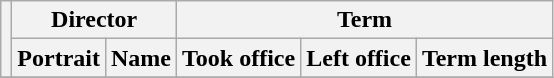<table class="wikitable sortable" style="text-align:center;">
<tr>
<th rowspan=2></th>
<th colspan=2>Director</th>
<th colspan=3>Term</th>
</tr>
<tr>
<th>Portrait</th>
<th>Name</th>
<th>Took office</th>
<th>Left office</th>
<th>Term length</th>
</tr>
<tr>
</tr>
</table>
